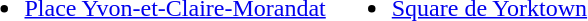<table>
<tr>
<td valign="top"><br><ul><li><a href='#'>Place Yvon-et-Claire-Morandat</a></li></ul></td>
<td valign="top"><br><ul><li><a href='#'>Square de Yorktown</a></li></ul></td>
</tr>
</table>
